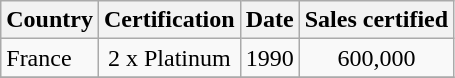<table class="wikitable sortable">
<tr>
<th bgcolor="#ebf5ff">Country</th>
<th bgcolor="#ebf5ff">Certification</th>
<th bgcolor="#ebf5ff">Date</th>
<th bgcolor="#ebf5ff">Sales certified</th>
</tr>
<tr>
<td>France</td>
<td align="center">2 x Platinum</td>
<td align="center">1990</td>
<td align="center">600,000</td>
</tr>
<tr>
</tr>
</table>
